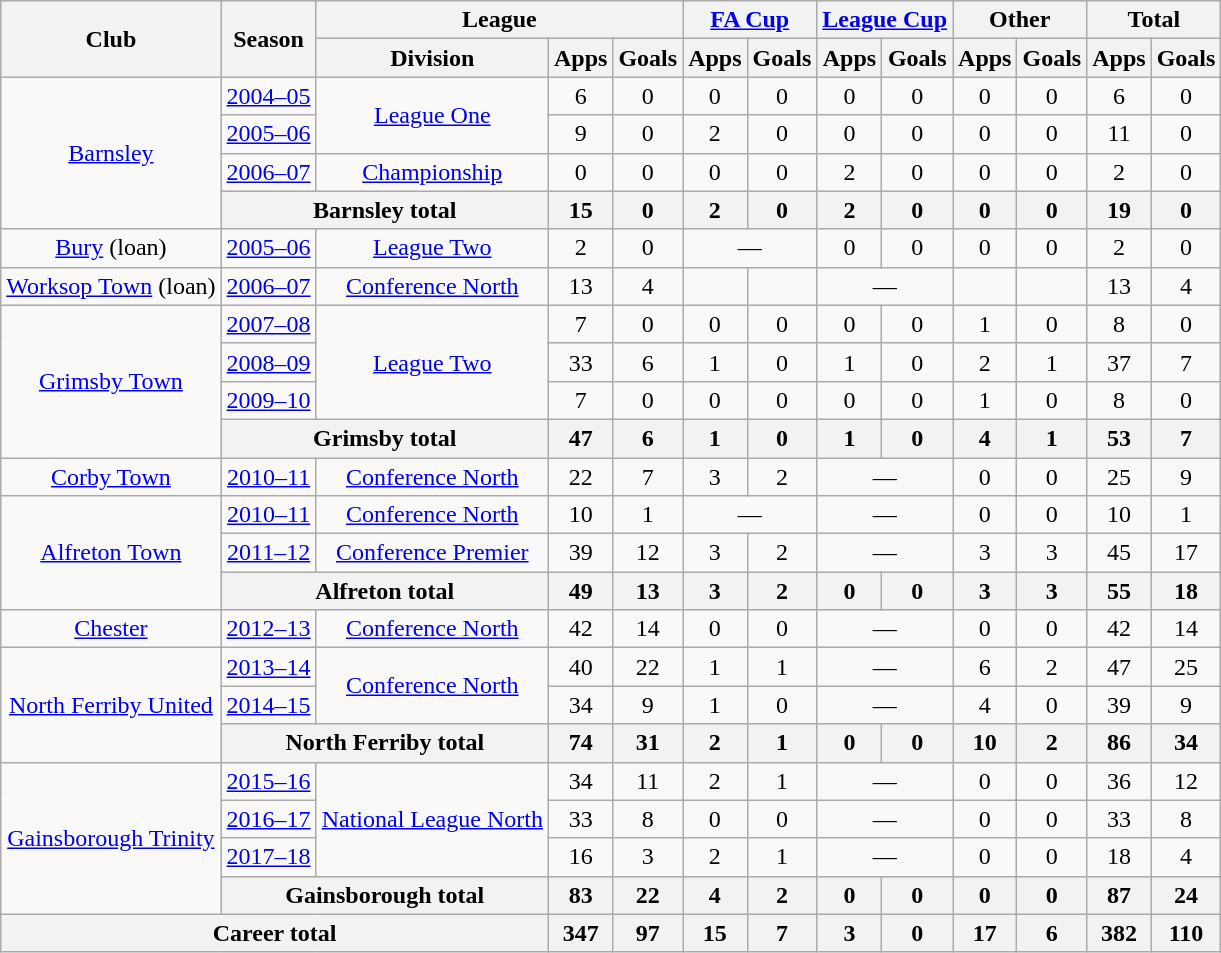<table class="wikitable" style="text-align:center">
<tr>
<th rowspan="2">Club</th>
<th rowspan="2">Season</th>
<th colspan="3">League</th>
<th colspan="2"><a href='#'>FA Cup</a></th>
<th colspan="2"><a href='#'>League Cup</a></th>
<th colspan="2">Other</th>
<th colspan="2">Total</th>
</tr>
<tr>
<th>Division</th>
<th>Apps</th>
<th>Goals</th>
<th>Apps</th>
<th>Goals</th>
<th>Apps</th>
<th>Goals</th>
<th>Apps</th>
<th>Goals</th>
<th>Apps</th>
<th>Goals</th>
</tr>
<tr>
<td rowspan="4"><a href='#'>Barnsley</a></td>
<td><a href='#'>2004–05</a></td>
<td rowspan="2"><a href='#'>League One</a></td>
<td>6</td>
<td>0</td>
<td>0</td>
<td>0</td>
<td>0</td>
<td>0</td>
<td>0</td>
<td>0</td>
<td>6</td>
<td>0</td>
</tr>
<tr>
<td><a href='#'>2005–06</a></td>
<td>9</td>
<td>0</td>
<td>2</td>
<td>0</td>
<td>0</td>
<td>0</td>
<td>0</td>
<td>0</td>
<td>11</td>
<td>0</td>
</tr>
<tr>
<td><a href='#'>2006–07</a></td>
<td><a href='#'>Championship</a></td>
<td>0</td>
<td>0</td>
<td>0</td>
<td>0</td>
<td>2</td>
<td>0</td>
<td>0</td>
<td>0</td>
<td>2</td>
<td>0</td>
</tr>
<tr>
<th colspan="2">Barnsley total</th>
<th>15</th>
<th>0</th>
<th>2</th>
<th>0</th>
<th>2</th>
<th>0</th>
<th>0</th>
<th>0</th>
<th>19</th>
<th>0</th>
</tr>
<tr>
<td><a href='#'>Bury</a> (loan)</td>
<td><a href='#'>2005–06</a></td>
<td><a href='#'>League Two</a></td>
<td>2</td>
<td>0</td>
<td colspan="2">—</td>
<td>0</td>
<td>0</td>
<td>0</td>
<td>0</td>
<td>2</td>
<td>0</td>
</tr>
<tr>
<td><a href='#'>Worksop Town</a> (loan)</td>
<td><a href='#'>2006–07</a></td>
<td><a href='#'>Conference North</a></td>
<td>13</td>
<td>4</td>
<td></td>
<td></td>
<td colspan="2">—</td>
<td></td>
<td></td>
<td>13</td>
<td>4</td>
</tr>
<tr>
<td rowspan="4"><a href='#'>Grimsby Town</a></td>
<td><a href='#'>2007–08</a></td>
<td rowspan="3"><a href='#'>League Two</a></td>
<td>7</td>
<td>0</td>
<td>0</td>
<td>0</td>
<td>0</td>
<td>0</td>
<td>1</td>
<td>0</td>
<td>8</td>
<td>0</td>
</tr>
<tr>
<td><a href='#'>2008–09</a></td>
<td>33</td>
<td>6</td>
<td>1</td>
<td>0</td>
<td>1</td>
<td>0</td>
<td>2</td>
<td>1</td>
<td>37</td>
<td>7</td>
</tr>
<tr>
<td><a href='#'>2009–10</a></td>
<td>7</td>
<td>0</td>
<td>0</td>
<td>0</td>
<td>0</td>
<td>0</td>
<td>1</td>
<td>0</td>
<td>8</td>
<td>0</td>
</tr>
<tr>
<th colspan="2">Grimsby total</th>
<th>47</th>
<th>6</th>
<th>1</th>
<th>0</th>
<th>1</th>
<th>0</th>
<th>4</th>
<th>1</th>
<th>53</th>
<th>7</th>
</tr>
<tr>
<td><a href='#'>Corby Town</a></td>
<td><a href='#'>2010–11</a></td>
<td><a href='#'>Conference North</a></td>
<td>22</td>
<td>7</td>
<td>3</td>
<td>2</td>
<td colspan="2">—</td>
<td>0</td>
<td>0</td>
<td>25</td>
<td>9</td>
</tr>
<tr>
<td rowspan="3"><a href='#'>Alfreton Town</a></td>
<td><a href='#'>2010–11</a></td>
<td><a href='#'>Conference North</a></td>
<td>10</td>
<td>1</td>
<td colspan="2">—</td>
<td colspan="2">—</td>
<td>0</td>
<td>0</td>
<td>10</td>
<td>1</td>
</tr>
<tr>
<td><a href='#'>2011–12</a></td>
<td><a href='#'>Conference Premier</a></td>
<td>39</td>
<td>12</td>
<td>3</td>
<td>2</td>
<td colspan="2">—</td>
<td>3</td>
<td>3</td>
<td>45</td>
<td>17</td>
</tr>
<tr>
<th colspan="2">Alfreton total</th>
<th>49</th>
<th>13</th>
<th>3</th>
<th>2</th>
<th>0</th>
<th>0</th>
<th>3</th>
<th>3</th>
<th>55</th>
<th>18</th>
</tr>
<tr>
<td><a href='#'>Chester</a></td>
<td><a href='#'>2012–13</a></td>
<td><a href='#'>Conference North</a></td>
<td>42</td>
<td>14</td>
<td>0</td>
<td>0</td>
<td colspan="2">—</td>
<td>0</td>
<td>0</td>
<td>42</td>
<td>14</td>
</tr>
<tr>
<td rowspan="3"><a href='#'>North Ferriby United</a></td>
<td><a href='#'>2013–14</a></td>
<td rowspan="2"><a href='#'>Conference North</a></td>
<td>40</td>
<td>22</td>
<td>1</td>
<td>1</td>
<td colspan="2">—</td>
<td>6</td>
<td>2</td>
<td>47</td>
<td>25</td>
</tr>
<tr>
<td><a href='#'>2014–15</a></td>
<td>34</td>
<td>9</td>
<td>1</td>
<td>0</td>
<td colspan="2">—</td>
<td>4</td>
<td>0</td>
<td>39</td>
<td>9</td>
</tr>
<tr>
<th colspan="2">North Ferriby total</th>
<th>74</th>
<th>31</th>
<th>2</th>
<th>1</th>
<th>0</th>
<th>0</th>
<th>10</th>
<th>2</th>
<th>86</th>
<th>34</th>
</tr>
<tr>
<td rowspan="4"><a href='#'>Gainsborough Trinity</a></td>
<td><a href='#'>2015–16</a></td>
<td rowspan="3"><a href='#'>National League North</a></td>
<td>34</td>
<td>11</td>
<td>2</td>
<td>1</td>
<td colspan="2">—</td>
<td>0</td>
<td>0</td>
<td>36</td>
<td>12</td>
</tr>
<tr>
<td><a href='#'>2016–17</a></td>
<td>33</td>
<td>8</td>
<td>0</td>
<td>0</td>
<td colspan="2">—</td>
<td>0</td>
<td>0</td>
<td>33</td>
<td>8</td>
</tr>
<tr>
<td><a href='#'>2017–18</a></td>
<td>16</td>
<td>3</td>
<td>2</td>
<td>1</td>
<td colspan="2">—</td>
<td>0</td>
<td>0</td>
<td>18</td>
<td>4</td>
</tr>
<tr>
<th colspan="2">Gainsborough total</th>
<th>83</th>
<th>22</th>
<th>4</th>
<th>2</th>
<th>0</th>
<th>0</th>
<th>0</th>
<th>0</th>
<th>87</th>
<th>24</th>
</tr>
<tr>
<th colspan="3">Career total</th>
<th>347</th>
<th>97</th>
<th>15</th>
<th>7</th>
<th>3</th>
<th>0</th>
<th>17</th>
<th>6</th>
<th>382</th>
<th>110</th>
</tr>
</table>
